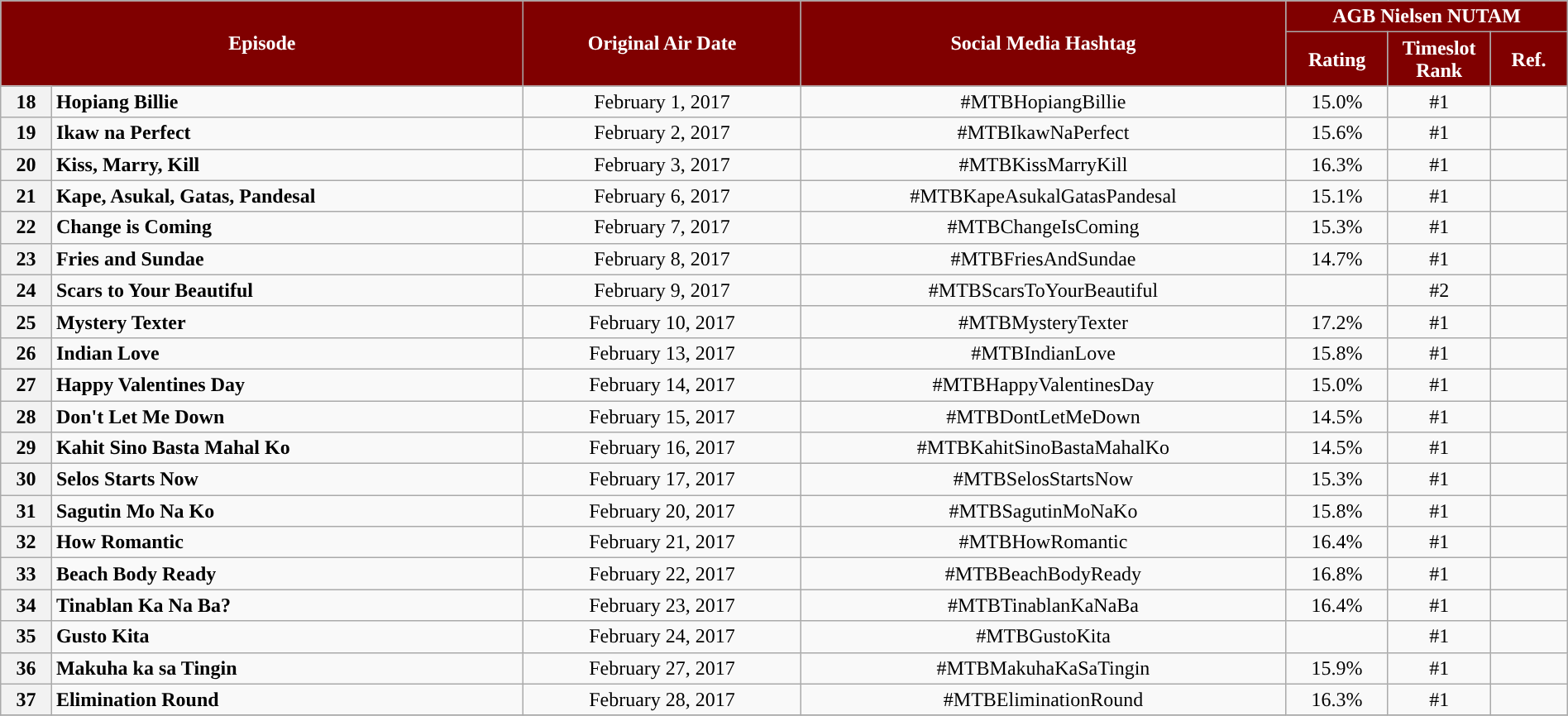<table class="wikitable" style="text-align:center; font-size:100%; line-height:18px;"  width="100%">
<tr>
<th colspan="2" rowspan="2" style="background-color:#800000; color:#ffffff;">Episode</th>
<th style="background:#800000; color:white" rowspan="2">Original Air Date</th>
<th style="background:#800000; color:white" rowspan="2">Social Media Hashtag</th>
<th style="background-color:#800000; color:#ffffff;" colspan="3">AGB Nielsen NUTAM</th>
</tr>
<tr>
<th style="background-color:#800000; width:75px; color:#ffffff;">Rating</th>
<th style="background-color:#800000; width:75px; color:#ffffff;">Timeslot<br>Rank</th>
<th style="background-color:#800000; color:#ffffff;">Ref.</th>
</tr>
<tr>
<th>18</th>
<td style="text-align: left;"><strong>Hopiang Billie</strong></td>
<td>February 1, 2017</td>
<td>#MTBHopiangBillie</td>
<td>15.0%</td>
<td>#1</td>
<td></td>
</tr>
<tr>
<th>19</th>
<td style="text-align: left;"><strong>Ikaw na Perfect</strong></td>
<td>February 2, 2017</td>
<td>#MTBIkawNaPerfect</td>
<td>15.6%</td>
<td>#1</td>
<td></td>
</tr>
<tr>
<th>20</th>
<td style="text-align: left;"><strong>Kiss, Marry, Kill</strong></td>
<td>February 3, 2017</td>
<td>#MTBKissMarryKill</td>
<td>16.3%</td>
<td>#1</td>
<td></td>
</tr>
<tr>
<th>21</th>
<td style="text-align: left;"><strong>Kape, Asukal, Gatas, Pandesal</strong></td>
<td>February 6, 2017</td>
<td>#MTBKapeAsukalGatasPandesal</td>
<td>15.1%</td>
<td>#1</td>
<td></td>
</tr>
<tr>
<th>22</th>
<td style="text-align: left;"><strong>Change is Coming</strong></td>
<td>February 7, 2017</td>
<td>#MTBChangeIsComing</td>
<td>15.3%</td>
<td>#1</td>
<td></td>
</tr>
<tr>
<th>23</th>
<td style="text-align: left;"><strong>Fries and Sundae</strong></td>
<td>February 8, 2017</td>
<td>#MTBFriesAndSundae</td>
<td>14.7%</td>
<td>#1</td>
<td></td>
</tr>
<tr>
<th>24</th>
<td style="text-align: left;"><strong>Scars to Your Beautiful</strong></td>
<td>February 9, 2017</td>
<td>#MTBScarsToYourBeautiful</td>
<td></td>
<td>#2</td>
<td></td>
</tr>
<tr>
<th>25</th>
<td style="text-align: left;"><strong>Mystery Texter</strong></td>
<td>February 10, 2017</td>
<td>#MTBMysteryTexter</td>
<td>17.2%</td>
<td>#1</td>
<td></td>
</tr>
<tr>
<th>26</th>
<td style="text-align: left;"><strong>Indian Love</strong></td>
<td>February 13, 2017</td>
<td>#MTBIndianLove</td>
<td>15.8%</td>
<td>#1</td>
<td></td>
</tr>
<tr>
<th>27</th>
<td style="text-align: left;"><strong>Happy Valentines Day</strong></td>
<td>February 14, 2017</td>
<td>#MTBHappyValentinesDay</td>
<td>15.0%</td>
<td>#1</td>
<td></td>
</tr>
<tr>
<th>28</th>
<td style="text-align: left;"><strong>Don't Let Me Down</strong></td>
<td>February 15, 2017</td>
<td>#MTBDontLetMeDown</td>
<td>14.5%</td>
<td>#1</td>
<td></td>
</tr>
<tr>
<th>29</th>
<td style="text-align: left;"><strong>Kahit Sino Basta Mahal Ko</strong></td>
<td>February 16, 2017</td>
<td>#MTBKahitSinoBastaMahalKo</td>
<td>14.5%</td>
<td>#1</td>
<td></td>
</tr>
<tr>
<th>30</th>
<td style="text-align: left;"><strong>Selos Starts Now</strong></td>
<td>February 17, 2017</td>
<td>#MTBSelosStartsNow</td>
<td>15.3%</td>
<td>#1</td>
<td></td>
</tr>
<tr>
<th>31</th>
<td style="text-align: left;"><strong>Sagutin Mo Na Ko</strong></td>
<td>February 20, 2017</td>
<td>#MTBSagutinMoNaKo</td>
<td>15.8%</td>
<td>#1</td>
<td></td>
</tr>
<tr>
<th>32</th>
<td style="text-align: left;"><strong>How Romantic</strong></td>
<td>February 21, 2017</td>
<td>#MTBHowRomantic</td>
<td>16.4%</td>
<td>#1</td>
<td></td>
</tr>
<tr>
<th>33</th>
<td style="text-align: left;"><strong>Beach Body Ready</strong></td>
<td>February 22, 2017</td>
<td>#MTBBeachBodyReady</td>
<td>16.8%</td>
<td>#1</td>
<td></td>
</tr>
<tr>
<th>34</th>
<td style="text-align: left;"><strong>Tinablan Ka Na Ba?</strong></td>
<td>February 23, 2017</td>
<td>#MTBTinablanKaNaBa</td>
<td>16.4%</td>
<td>#1</td>
<td></td>
</tr>
<tr>
<th>35</th>
<td style="text-align: left;"><strong>Gusto Kita</strong></td>
<td>February 24, 2017</td>
<td>#MTBGustoKita</td>
<td></td>
<td>#1</td>
<td></td>
</tr>
<tr>
<th>36</th>
<td style="text-align: left;"><strong>Makuha ka sa Tingin</strong></td>
<td>February 27, 2017</td>
<td>#MTBMakuhaKaSaTingin</td>
<td>15.9%</td>
<td>#1</td>
<td></td>
</tr>
<tr>
<th>37</th>
<td style="text-align: left;"><strong>Elimination Round</strong></td>
<td>February 28, 2017</td>
<td>#MTBEliminationRound</td>
<td>16.3%</td>
<td>#1</td>
<td></td>
</tr>
<tr>
</tr>
</table>
